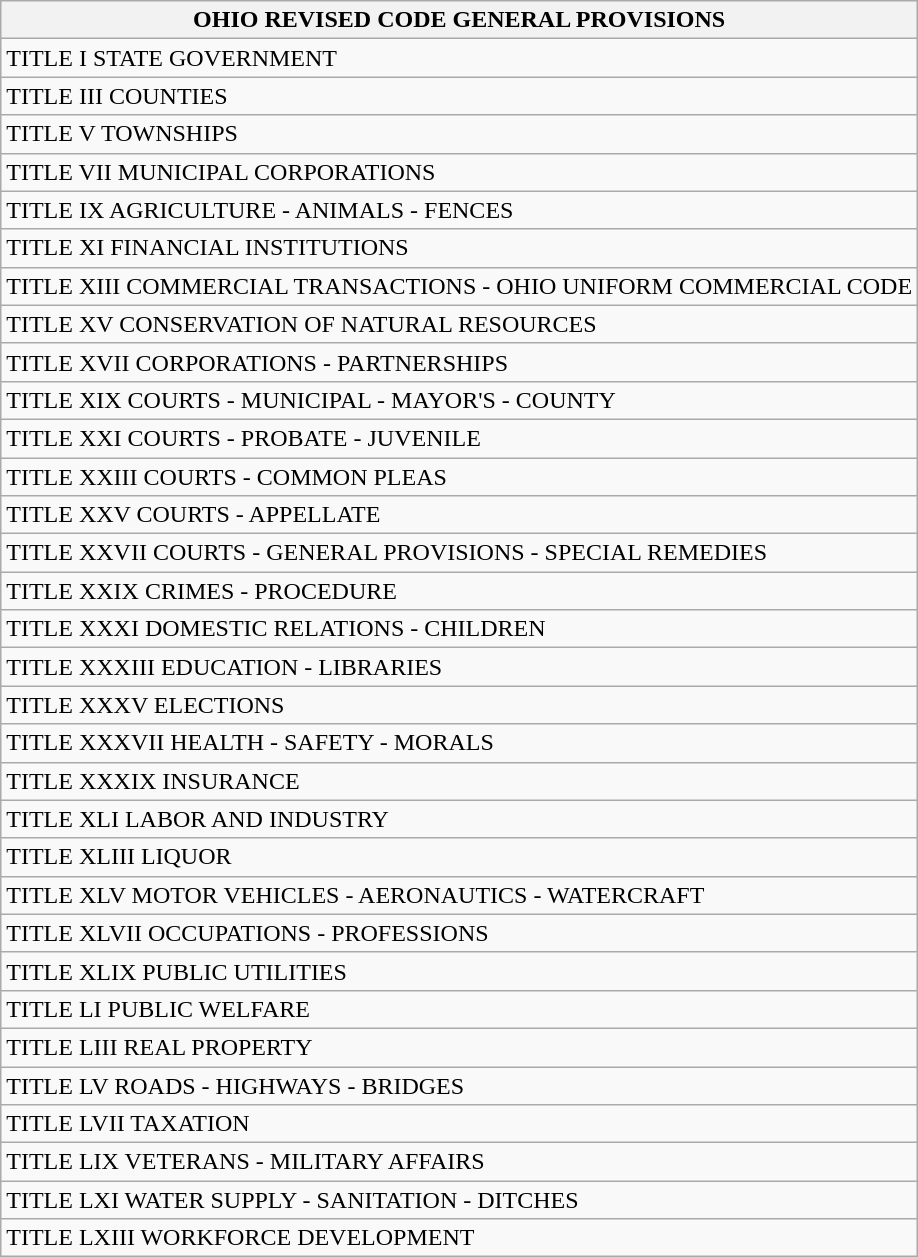<table class="wikitable">
<tr>
<th>OHIO REVISED CODE GENERAL PROVISIONS</th>
</tr>
<tr>
<td>TITLE I STATE GOVERNMENT</td>
</tr>
<tr>
<td>TITLE III COUNTIES</td>
</tr>
<tr>
<td>TITLE V TOWNSHIPS</td>
</tr>
<tr>
<td>TITLE VII MUNICIPAL CORPORATIONS</td>
</tr>
<tr>
<td>TITLE IX AGRICULTURE - ANIMALS - FENCES</td>
</tr>
<tr>
<td>TITLE XI FINANCIAL INSTITUTIONS</td>
</tr>
<tr>
<td>TITLE XIII COMMERCIAL TRANSACTIONS - OHIO UNIFORM COMMERCIAL CODE</td>
</tr>
<tr>
<td>TITLE XV CONSERVATION OF NATURAL RESOURCES</td>
</tr>
<tr>
<td>TITLE XVII CORPORATIONS - PARTNERSHIPS</td>
</tr>
<tr>
<td>TITLE XIX COURTS - MUNICIPAL - MAYOR'S - COUNTY</td>
</tr>
<tr>
<td>TITLE XXI COURTS - PROBATE - JUVENILE</td>
</tr>
<tr>
<td>TITLE XXIII COURTS - COMMON PLEAS</td>
</tr>
<tr>
<td>TITLE XXV COURTS - APPELLATE</td>
</tr>
<tr>
<td>TITLE XXVII COURTS - GENERAL PROVISIONS - SPECIAL REMEDIES</td>
</tr>
<tr>
<td>TITLE XXIX CRIMES - PROCEDURE</td>
</tr>
<tr>
<td>TITLE XXXI DOMESTIC RELATIONS - CHILDREN</td>
</tr>
<tr>
<td>TITLE XXXIII EDUCATION - LIBRARIES</td>
</tr>
<tr>
<td>TITLE XXXV ELECTIONS</td>
</tr>
<tr>
<td>TITLE XXXVII HEALTH - SAFETY - MORALS</td>
</tr>
<tr>
<td>TITLE XXXIX INSURANCE</td>
</tr>
<tr>
<td>TITLE XLI LABOR AND INDUSTRY</td>
</tr>
<tr>
<td>TITLE XLIII LIQUOR</td>
</tr>
<tr>
<td>TITLE XLV MOTOR VEHICLES - AERONAUTICS - WATERCRAFT</td>
</tr>
<tr>
<td>TITLE XLVII OCCUPATIONS - PROFESSIONS</td>
</tr>
<tr>
<td>TITLE XLIX PUBLIC UTILITIES</td>
</tr>
<tr>
<td>TITLE LI PUBLIC WELFARE</td>
</tr>
<tr>
<td>TITLE LIII REAL PROPERTY</td>
</tr>
<tr>
<td>TITLE LV ROADS - HIGHWAYS - BRIDGES</td>
</tr>
<tr>
<td>TITLE LVII TAXATION</td>
</tr>
<tr>
<td>TITLE LIX VETERANS - MILITARY AFFAIRS</td>
</tr>
<tr>
<td>TITLE LXI WATER SUPPLY - SANITATION - DITCHES</td>
</tr>
<tr>
<td>TITLE LXIII WORKFORCE DEVELOPMENT</td>
</tr>
</table>
